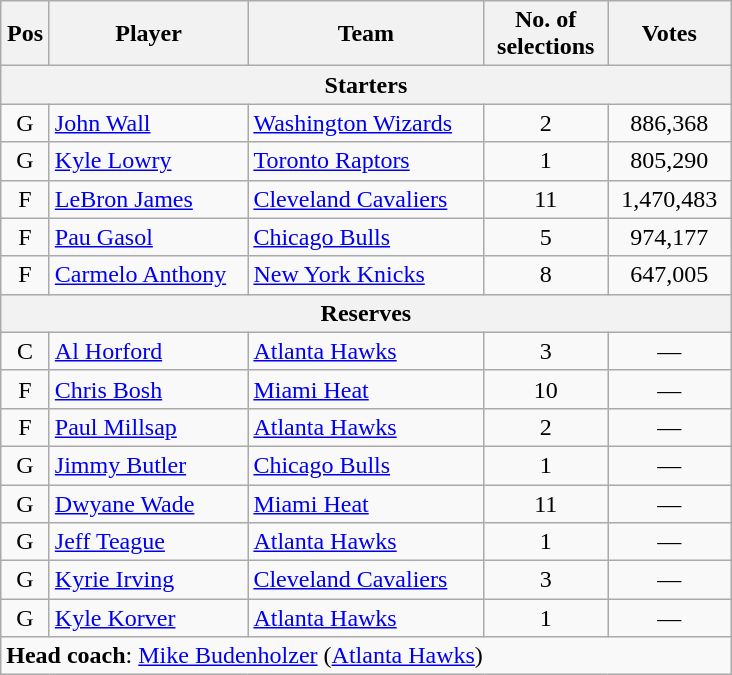<table class="wikitable" style="text-align:center">
<tr>
<th scope="col" width="25px">Pos</th>
<th scope="col" width="125px">Player</th>
<th scope="col" width="150px">Team</th>
<th scope="col" width="75px">No. of selections</th>
<th scope="col" width="75px">Votes</th>
</tr>
<tr>
<th scope="col" colspan="5">Starters</th>
</tr>
<tr>
<td>G</td>
<td style="text-align:left"><a href='#'>John Wall</a></td>
<td style="text-align:left"><a href='#'>Washington Wizards</a></td>
<td>2</td>
<td>886,368</td>
</tr>
<tr>
<td>G</td>
<td style="text-align:left"><a href='#'>Kyle Lowry</a></td>
<td style="text-align:left"><a href='#'>Toronto Raptors</a></td>
<td>1</td>
<td>805,290</td>
</tr>
<tr>
<td>F</td>
<td style="text-align:left"><a href='#'>LeBron James</a></td>
<td style="text-align:left"><a href='#'>Cleveland Cavaliers</a></td>
<td>11</td>
<td>1,470,483</td>
</tr>
<tr>
<td>F</td>
<td style="text-align:left"><a href='#'>Pau Gasol</a></td>
<td style="text-align:left"><a href='#'>Chicago Bulls</a></td>
<td>5</td>
<td>974,177</td>
</tr>
<tr>
<td>F</td>
<td style="text-align:left"><a href='#'>Carmelo Anthony</a></td>
<td style="text-align:left"><a href='#'>New York Knicks</a></td>
<td>8</td>
<td>647,005</td>
</tr>
<tr>
<th scope="col" colspan="5">Reserves</th>
</tr>
<tr>
<td>C</td>
<td style="text-align:left"><a href='#'>Al Horford</a></td>
<td style="text-align:left"><a href='#'>Atlanta Hawks</a></td>
<td>3</td>
<td>—</td>
</tr>
<tr>
<td>F</td>
<td style="text-align:left"><a href='#'>Chris Bosh</a></td>
<td style="text-align:left"><a href='#'>Miami Heat</a></td>
<td>10</td>
<td>—</td>
</tr>
<tr>
<td>F</td>
<td style="text-align:left"><a href='#'>Paul Millsap</a></td>
<td style="text-align:left"><a href='#'>Atlanta Hawks</a></td>
<td>2</td>
<td>—</td>
</tr>
<tr>
<td>G</td>
<td style="text-align:left"><a href='#'>Jimmy Butler</a></td>
<td style="text-align:left"><a href='#'>Chicago Bulls</a></td>
<td>1</td>
<td>—</td>
</tr>
<tr>
<td>G</td>
<td style="text-align:left"><a href='#'>Dwyane Wade</a></td>
<td style="text-align:left"><a href='#'>Miami Heat</a></td>
<td>11</td>
<td>—</td>
</tr>
<tr>
<td>G</td>
<td style="text-align:left"><a href='#'>Jeff Teague</a></td>
<td style="text-align:left"><a href='#'>Atlanta Hawks</a></td>
<td>1</td>
<td>—</td>
</tr>
<tr>
<td>G</td>
<td style="text-align:left"><a href='#'>Kyrie Irving</a></td>
<td style="text-align:left"><a href='#'>Cleveland Cavaliers</a></td>
<td>3</td>
<td>—</td>
</tr>
<tr>
<td>G</td>
<td style="text-align:left"><a href='#'>Kyle Korver</a></td>
<td style="text-align:left"><a href='#'>Atlanta Hawks</a></td>
<td>1</td>
<td>—</td>
</tr>
<tr>
<td style="text-align:left" colspan="5"><strong>Head coach</strong>: <a href='#'>Mike Budenholzer</a> (<a href='#'>Atlanta Hawks</a>)</td>
</tr>
</table>
